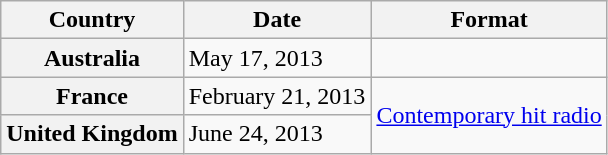<table class="wikitable plainrowheaders">
<tr>
<th>Country</th>
<th>Date</th>
<th>Format</th>
</tr>
<tr>
<th scope="row">Australia</th>
<td>May 17, 2013</td>
<td></td>
</tr>
<tr>
<th scope="row">France</th>
<td>February 21, 2013</td>
<td rowspan="2"><a href='#'>Contemporary hit radio</a></td>
</tr>
<tr>
<th scope="row">United Kingdom</th>
<td>June 24, 2013</td>
</tr>
</table>
